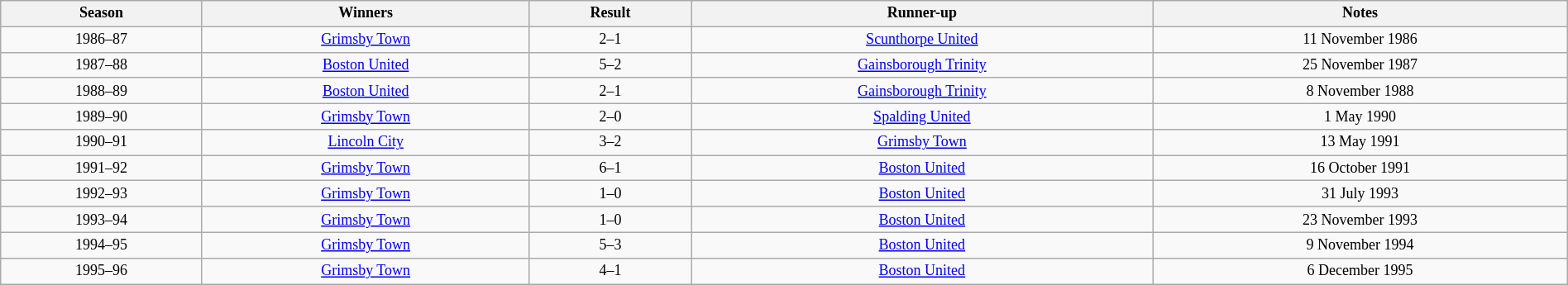<table class="wikitable" style="text-align: center; width: 100%; font-size: 12px">
<tr>
<th>Season</th>
<th>Winners</th>
<th>Result</th>
<th>Runner-up</th>
<th>Notes</th>
</tr>
<tr>
<td>1986–87</td>
<td><a href='#'>Grimsby Town</a></td>
<td>2–1</td>
<td><a href='#'>Scunthorpe United</a></td>
<td>11 November 1986</td>
</tr>
<tr>
<td>1987–88</td>
<td><a href='#'>Boston United</a></td>
<td>5–2</td>
<td><a href='#'>Gainsborough Trinity</a></td>
<td>25 November 1987</td>
</tr>
<tr>
<td>1988–89</td>
<td><a href='#'>Boston United</a></td>
<td>2–1</td>
<td><a href='#'>Gainsborough Trinity</a></td>
<td>8 November 1988</td>
</tr>
<tr>
<td>1989–90</td>
<td><a href='#'>Grimsby Town</a></td>
<td>2–0</td>
<td><a href='#'>Spalding United</a></td>
<td>1 May 1990</td>
</tr>
<tr>
<td>1990–91</td>
<td><a href='#'>Lincoln City</a></td>
<td>3–2</td>
<td><a href='#'>Grimsby Town</a></td>
<td>13 May 1991</td>
</tr>
<tr>
<td>1991–92</td>
<td><a href='#'>Grimsby Town</a></td>
<td>6–1</td>
<td><a href='#'>Boston United</a></td>
<td>16 October 1991</td>
</tr>
<tr>
<td>1992–93</td>
<td><a href='#'>Grimsby Town</a></td>
<td>1–0</td>
<td><a href='#'>Boston United</a></td>
<td>31 July 1993</td>
</tr>
<tr>
<td>1993–94</td>
<td><a href='#'>Grimsby Town</a></td>
<td>1–0</td>
<td><a href='#'>Boston United</a></td>
<td>23 November 1993</td>
</tr>
<tr>
<td>1994–95</td>
<td><a href='#'>Grimsby Town</a></td>
<td>5–3</td>
<td><a href='#'>Boston United</a></td>
<td>9 November 1994</td>
</tr>
<tr>
<td>1995–96</td>
<td><a href='#'>Grimsby Town</a></td>
<td>4–1</td>
<td><a href='#'>Boston United</a></td>
<td>6 December 1995</td>
</tr>
</table>
